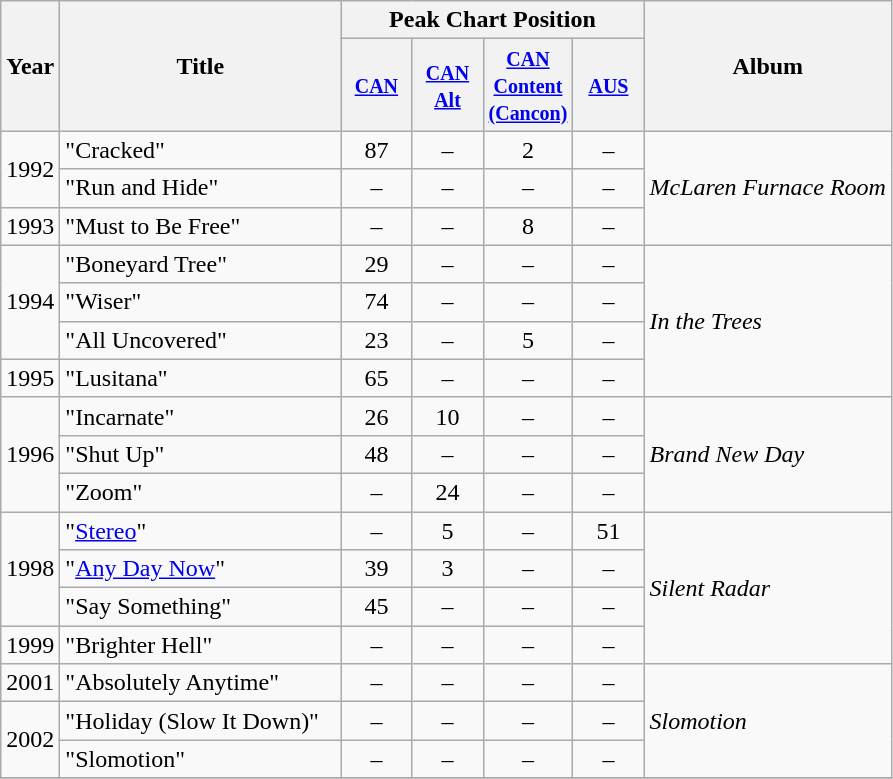<table class="wikitable">
<tr>
<th rowspan="2">Year</th>
<th rowspan="2" width="180">Title</th>
<th colspan="4">Peak Chart Position</th>
<th rowspan="2">Album</th>
</tr>
<tr>
<th width="40"><small><a href='#'>CAN</a></small><br></th>
<th width="40"><small><a href='#'>CAN <br>Alt</a></small><br></th>
<th width="40"><small><a href='#'>CAN Content (Cancon)</a></small><br></th>
<th width="40"><small><a href='#'>AUS</a></small><br></th>
</tr>
<tr>
<td rowspan=2>1992</td>
<td>"Cracked"</td>
<td align="center">87</td>
<td align="center">–</td>
<td align="center">2</td>
<td align="center">–</td>
<td rowspan=3><em>McLaren Furnace Room</em></td>
</tr>
<tr>
<td>"Run and Hide"</td>
<td align="center">–</td>
<td align="center">–</td>
<td align="center">–</td>
<td align="center">–</td>
</tr>
<tr>
<td rowspan=1>1993</td>
<td>"Must to Be Free"</td>
<td align="center">–</td>
<td align="center">–</td>
<td align="center">8</td>
<td align="center">–</td>
</tr>
<tr>
<td rowspan=3>1994</td>
<td>"Boneyard Tree"</td>
<td align="center">29</td>
<td align="center">–</td>
<td align="center">–</td>
<td align="center">–</td>
<td rowspan=4><em>In the Trees</em></td>
</tr>
<tr>
<td>"Wiser"</td>
<td align="center">74</td>
<td align="center">–</td>
<td align="center">–</td>
<td align="center">–</td>
</tr>
<tr>
<td>"All Uncovered"</td>
<td align="center">23</td>
<td align="center">–</td>
<td align="center">5</td>
<td align="center">–</td>
</tr>
<tr>
<td rowspan=1>1995</td>
<td>"Lusitana"</td>
<td align="center">65</td>
<td align="center">–</td>
<td align="center">–</td>
<td align="center">–</td>
</tr>
<tr>
<td rowspan=3>1996</td>
<td>"Incarnate"</td>
<td align="center">26</td>
<td align="center">10</td>
<td align="center">–</td>
<td align="center">–</td>
<td rowspan=3><em>Brand New Day</em></td>
</tr>
<tr>
<td>"Shut Up"</td>
<td align="center">48</td>
<td align="center">–</td>
<td align="center">–</td>
<td align="center">–</td>
</tr>
<tr>
<td>"Zoom"</td>
<td align="center">–</td>
<td align="center">24</td>
<td align="center">–</td>
<td align="center">–</td>
</tr>
<tr>
<td rowspan=3>1998</td>
<td>"<a href='#'>Stereo</a>"</td>
<td align="center">–</td>
<td align="center">5</td>
<td align="center">–</td>
<td align="center">51</td>
<td rowspan=4><em>Silent Radar</em></td>
</tr>
<tr>
<td>"<a href='#'>Any Day Now</a>"</td>
<td align="center">39</td>
<td align="center">3</td>
<td align="center">–</td>
<td align="center">–</td>
</tr>
<tr>
<td>"Say Something"</td>
<td align="center">45</td>
<td align="center">–</td>
<td align="center">–</td>
<td align="center">–</td>
</tr>
<tr>
<td rowspan=1>1999</td>
<td>"Brighter Hell"</td>
<td align="center">–</td>
<td align="center">–</td>
<td align="center">–</td>
<td align="center">–</td>
</tr>
<tr>
<td rowspan=1>2001</td>
<td>"Absolutely Anytime"</td>
<td align="center">–</td>
<td align="center">–</td>
<td align="center">–</td>
<td align="center">–</td>
<td rowspan=3><em>Slomotion</em></td>
</tr>
<tr>
<td rowspan=2>2002</td>
<td>"Holiday (Slow It Down)"</td>
<td align="center">–</td>
<td align="center">–</td>
<td align="center">–</td>
<td align="center">–</td>
</tr>
<tr>
<td>"Slomotion"</td>
<td align="center">–</td>
<td align="center">–</td>
<td align="center">–</td>
<td align="center">–</td>
</tr>
<tr>
</tr>
</table>
